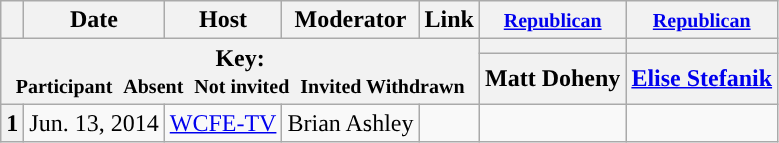<table class="wikitable" style="text-align:center;">
<tr>
<th scope="col"></th>
<th scope="col">Date</th>
<th scope="col">Host</th>
<th scope="col">Moderator</th>
<th scope="col">Link</th>
<th scope="col"><small><a href='#'>Republican</a></small></th>
<th scope="col"><small><a href='#'>Republican</a></small></th>
</tr>
<tr>
<th colspan="5" rowspan="2">Key:<br> <small>Participant </small>  <small>Absent </small>  <small>Not invited </small>  <small>Invited  Withdrawn</small></th>
<th scope="col" style="background:"></th>
<th scope="col" style="background:"></th>
</tr>
<tr>
<th scope="col">Matt Doheny</th>
<th scope="col"><a href='#'>Elise Stefanik</a></th>
</tr>
<tr>
<th>1</th>
<td style="white-space:nowrap;">Jun. 13, 2014</td>
<td style="white-space:nowrap;"><a href='#'>WCFE-TV</a></td>
<td style="white-space:nowrap;">Brian Ashley</td>
<td style="white-space:nowrap;"></td>
<td></td>
<td></td>
</tr>
</table>
